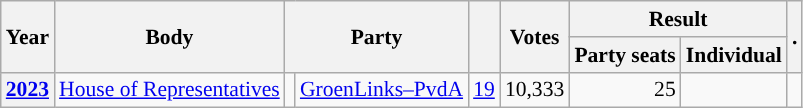<table class="wikitable plainrowheaders sortable" border=2 cellpadding=4 cellspacing=0 style="border: 1px #aaa solid; font-size: 90%; text-align:center;">
<tr>
<th scope="col" rowspan=2>Year</th>
<th scope="col" rowspan=2>Body</th>
<th scope="col" colspan=2 rowspan=2>Party</th>
<th scope="col" rowspan=2></th>
<th scope="col" rowspan=2>Votes</th>
<th scope="colgroup" colspan=2>Result</th>
<th scope="col" rowspan=2 class="unsortable">.</th>
</tr>
<tr>
<th scope="col">Party seats</th>
<th scope="col">Individual</th>
</tr>
<tr>
<th scope="row"><a href='#'>2023</a></th>
<td><a href='#'>House of Representatives</a></td>
<td style="background-color:"></td>
<td><a href='#'>GroenLinks–PvdA</a></td>
<td style=text-align:right><a href='#'>19</a></td>
<td style=text-align:right>10,333</td>
<td style=text-align:right>25</td>
<td></td>
<td></td>
</tr>
</table>
